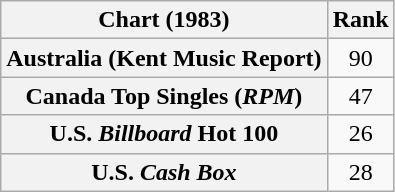<table class="wikitable sortable plainrowheaders" style="text-align:center">
<tr>
<th>Chart (1983)</th>
<th>Rank</th>
</tr>
<tr>
<th scope="row">Australia (Kent Music Report)</th>
<td>90</td>
</tr>
<tr>
<th scope="row">Canada Top Singles (<em>RPM</em>)</th>
<td>47</td>
</tr>
<tr>
<th scope="row">U.S. <em>Billboard</em> Hot 100</th>
<td>26</td>
</tr>
<tr>
<th scope="row">U.S. <em>Cash Box</em> </th>
<td>28</td>
</tr>
</table>
